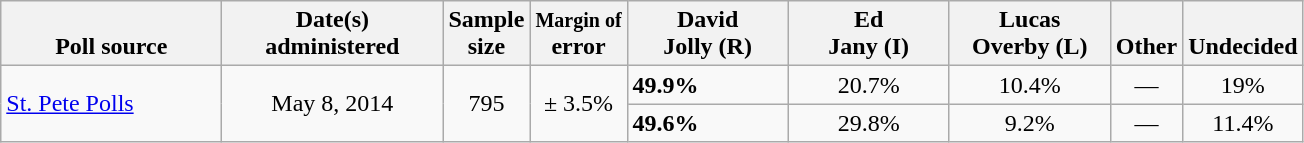<table class="wikitable">
<tr valign= bottom>
<th style="width:140px;">Poll source</th>
<th style="width:140px;">Date(s)<br>administered</th>
<th class=small>Sample<br>size</th>
<th><small>Margin of</small><br>error</th>
<th style="width:100px;">David<br>Jolly (R)</th>
<th style="width:100px;">Ed<br>Jany (I)</th>
<th style="width:100px;">Lucas<br>Overby (L)</th>
<th style="width:40px;">Other</th>
<th style="width:40px;">Undecided</th>
</tr>
<tr>
<td rowspan=2><a href='#'>St. Pete Polls</a></td>
<td align=center rowspan=2>May 8, 2014</td>
<td align=center rowspan=2>795</td>
<td align=center rowspan=2>± 3.5%</td>
<td><strong>49.9%</strong></td>
<td align=center>20.7%</td>
<td align=center>10.4%</td>
<td align=center>—</td>
<td align=center>19%</td>
</tr>
<tr>
<td><strong>49.6%</strong></td>
<td align=center>29.8%</td>
<td align=center>9.2%</td>
<td align=center>—</td>
<td align=center>11.4%</td>
</tr>
</table>
